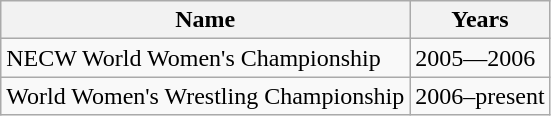<table class="wikitable" border="1">
<tr>
<th>Name</th>
<th>Years</th>
</tr>
<tr>
<td>NECW World Women's Championship</td>
<td>2005—2006</td>
</tr>
<tr>
<td>World Women's Wrestling Championship</td>
<td>2006–present</td>
</tr>
</table>
